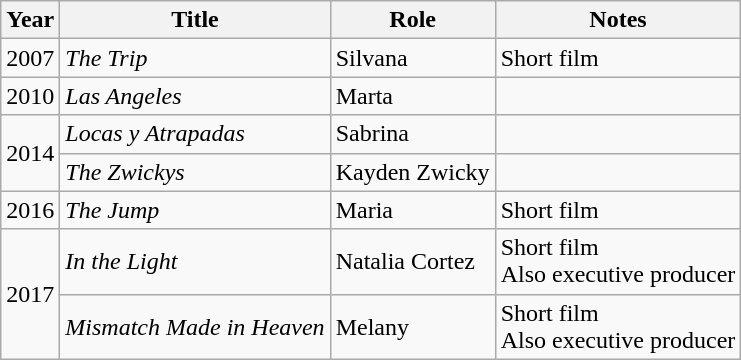<table class="wikitable">
<tr>
<th>Year</th>
<th>Title</th>
<th>Role</th>
<th>Notes</th>
</tr>
<tr>
<td>2007</td>
<td><em>The Trip</em></td>
<td>Silvana</td>
<td>Short film</td>
</tr>
<tr>
<td>2010</td>
<td><em>Las Angeles</em></td>
<td>Marta</td>
<td></td>
</tr>
<tr>
<td rowspan="2">2014</td>
<td><em>Locas y Atrapadas</em></td>
<td>Sabrina</td>
<td></td>
</tr>
<tr>
<td><em>The Zwickys</em></td>
<td>Kayden Zwicky</td>
<td></td>
</tr>
<tr>
<td>2016</td>
<td><em>The Jump</em></td>
<td>Maria</td>
<td>Short film</td>
</tr>
<tr>
<td rowspan="2">2017</td>
<td><em>In the Light</em></td>
<td>Natalia Cortez</td>
<td>Short film<br>Also executive producer</td>
</tr>
<tr>
<td><em>Mismatch Made in Heaven</em></td>
<td>Melany</td>
<td>Short film<br>Also executive producer</td>
</tr>
</table>
